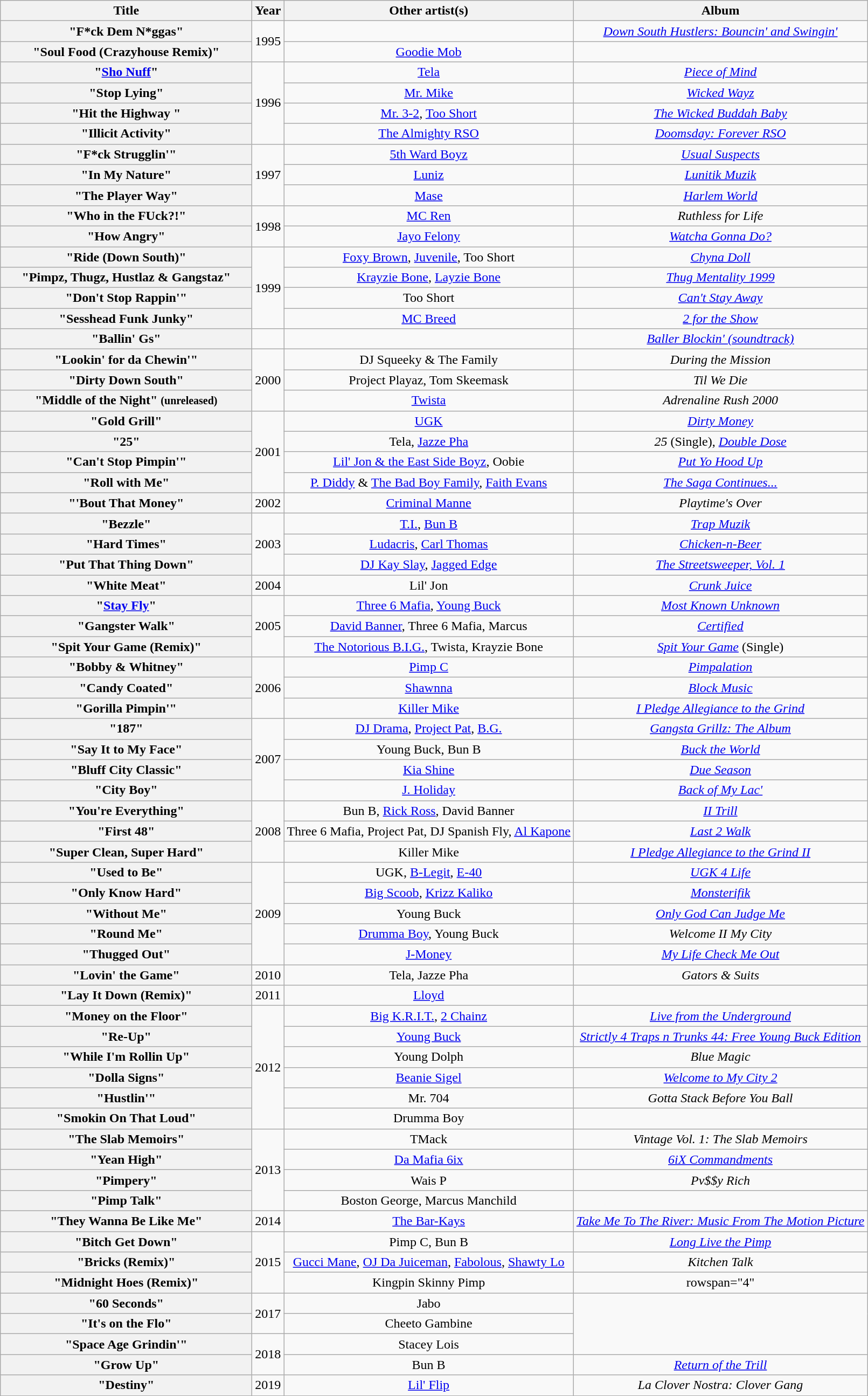<table class="wikitable plainrowheaders" style="text-align:center;">
<tr>
<th scope="col" style="width:19em;">Title</th>
<th scope="col">Year</th>
<th scope="col">Other artist(s)</th>
<th scope="col">Album</th>
</tr>
<tr>
<th scope="row">"F*ck Dem N*ggas"</th>
<td rowspan="2">1995</td>
<td></td>
<td><em><a href='#'>Down South Hustlers: Bouncin' and Swingin'</a></em></td>
</tr>
<tr>
<th>"Soul Food (Crazyhouse Remix)"</th>
<td><a href='#'>Goodie Mob</a></td>
<td></td>
</tr>
<tr>
<th scope="row">"<a href='#'>Sho Nuff</a>"</th>
<td rowspan="4">1996</td>
<td><a href='#'>Tela</a></td>
<td><em><a href='#'>Piece of Mind</a></em></td>
</tr>
<tr>
<th scope="row">"Stop Lying"</th>
<td><a href='#'>Mr. Mike</a></td>
<td><em><a href='#'>Wicked Wayz</a></em></td>
</tr>
<tr>
<th scope="row">"Hit the Highway "</th>
<td><a href='#'>Mr. 3-2</a>, <a href='#'>Too Short</a></td>
<td><em><a href='#'>The Wicked Buddah Baby</a></em></td>
</tr>
<tr>
<th>"Illicit Activity"</th>
<td><a href='#'>The Almighty RSO</a></td>
<td><em><a href='#'>Doomsday: Forever RSO</a></em></td>
</tr>
<tr>
<th scope="row">"F*ck Strugglin'"</th>
<td rowspan="3">1997</td>
<td><a href='#'>5th Ward Boyz</a></td>
<td><em><a href='#'>Usual Suspects</a></em></td>
</tr>
<tr>
<th scope="row">"In My Nature"</th>
<td><a href='#'>Luniz</a></td>
<td><em><a href='#'>Lunitik Muzik</a></em></td>
</tr>
<tr>
<th scope="row">"The Player Way"</th>
<td><a href='#'>Mase</a></td>
<td><em><a href='#'>Harlem World</a></em></td>
</tr>
<tr>
<th>"Who in the FUck?!"</th>
<td rowspan="2">1998</td>
<td><a href='#'>MC Ren</a></td>
<td><em>Ruthless for Life</em></td>
</tr>
<tr>
<th scope="row">"How Angry"</th>
<td><a href='#'>Jayo Felony</a></td>
<td><em><a href='#'>Watcha Gonna Do?</a></em></td>
</tr>
<tr>
<th scope="row">"Ride (Down South)"</th>
<td rowspan="4">1999</td>
<td><a href='#'>Foxy Brown</a>, <a href='#'>Juvenile</a>, Too Short</td>
<td><em><a href='#'>Chyna Doll</a></em></td>
</tr>
<tr>
<th scope="row">"Pimpz, Thugz, Hustlaz & Gangstaz"</th>
<td><a href='#'>Krayzie Bone</a>, <a href='#'>Layzie Bone</a></td>
<td><em><a href='#'>Thug Mentality 1999</a></em></td>
</tr>
<tr>
<th scope="row">"Don't Stop Rappin'"</th>
<td>Too Short</td>
<td><em><a href='#'>Can't Stay Away</a></em></td>
</tr>
<tr>
<th scope="row">"Sesshead Funk Junky"</th>
<td><a href='#'>MC Breed</a></td>
<td><em><a href='#'>2 for the Show</a></em></td>
</tr>
<tr>
<th>"Ballin' Gs"</th>
<td></td>
<td></td>
<td><em><a href='#'>Baller Blockin' (soundtrack)</a></em></td>
</tr>
<tr>
<th scope="row">"Lookin' for da Chewin'"</th>
<td rowspan="3">2000</td>
<td>DJ Squeeky & The Family</td>
<td><em>During the Mission </em></td>
</tr>
<tr>
<th scope="row">"Dirty Down South"</th>
<td>Project Playaz, Tom Skeemask</td>
<td><em>Til We Die</em></td>
</tr>
<tr>
<th scope="row">"Middle of the Night" <small>(unreleased)</small></th>
<td><a href='#'>Twista</a></td>
<td><em>Adrenaline Rush 2000</em></td>
</tr>
<tr>
<th scope="row">"Gold Grill"</th>
<td rowspan="4">2001</td>
<td><a href='#'>UGK</a></td>
<td><em><a href='#'>Dirty Money</a></em></td>
</tr>
<tr>
<th scope="row">"25"</th>
<td>Tela, <a href='#'>Jazze Pha</a></td>
<td><em>25</em> (Single), <em><a href='#'>Double Dose</a></em></td>
</tr>
<tr>
<th scope="row">"Can't Stop Pimpin'"</th>
<td><a href='#'>Lil' Jon & the East Side Boyz</a>, Oobie</td>
<td><em><a href='#'>Put Yo Hood Up</a></em></td>
</tr>
<tr>
<th scope="row">"Roll with Me"</th>
<td><a href='#'>P. Diddy</a> & <a href='#'>The Bad Boy Family</a>, <a href='#'>Faith Evans</a></td>
<td><em><a href='#'>The Saga Continues...</a></em></td>
</tr>
<tr>
<th scope="row">"'Bout That Money"</th>
<td>2002</td>
<td><a href='#'>Criminal Manne</a></td>
<td><em>Playtime's Over</em></td>
</tr>
<tr>
<th scope="row">"Bezzle"</th>
<td rowspan="3">2003</td>
<td><a href='#'>T.I.</a>, <a href='#'>Bun B</a></td>
<td><em><a href='#'>Trap Muzik</a></em></td>
</tr>
<tr>
<th scope="row">"Hard Times"</th>
<td><a href='#'>Ludacris</a>, <a href='#'>Carl Thomas</a></td>
<td><em><a href='#'>Chicken-n-Beer</a></em></td>
</tr>
<tr>
<th scope="row">"Put That Thing Down"</th>
<td><a href='#'>DJ Kay Slay</a>, <a href='#'>Jagged Edge</a></td>
<td><em><a href='#'>The Streetsweeper, Vol. 1</a></em></td>
</tr>
<tr>
<th scope="row">"White Meat"</th>
<td>2004</td>
<td>Lil' Jon</td>
<td><em><a href='#'>Crunk Juice</a></em></td>
</tr>
<tr>
<th scope="row">"<a href='#'>Stay Fly</a>"</th>
<td rowspan="3">2005</td>
<td><a href='#'>Three 6 Mafia</a>, <a href='#'>Young Buck</a></td>
<td><em><a href='#'>Most Known Unknown</a></em></td>
</tr>
<tr>
<th scope="row">"Gangster Walk"</th>
<td><a href='#'>David Banner</a>, Three 6 Mafia, Marcus</td>
<td><em><a href='#'>Certified</a></em></td>
</tr>
<tr>
<th scope="row">"Spit Your Game (Remix)"</th>
<td><a href='#'>The Notorious B.I.G.</a>, Twista, Krayzie Bone</td>
<td><em><a href='#'>Spit Your Game</a></em> (Single)</td>
</tr>
<tr>
<th scope="row">"Bobby & Whitney"</th>
<td rowspan="3">2006</td>
<td><a href='#'>Pimp C</a></td>
<td><em><a href='#'>Pimpalation</a></em></td>
</tr>
<tr>
<th scope="row">"Candy Coated"</th>
<td><a href='#'>Shawnna</a></td>
<td><em><a href='#'>Block Music</a></em></td>
</tr>
<tr>
<th scope="row">"Gorilla Pimpin'"</th>
<td><a href='#'>Killer Mike</a></td>
<td><em><a href='#'>I Pledge Allegiance to the Grind</a></em></td>
</tr>
<tr>
<th scope="row">"187"</th>
<td rowspan="4">2007</td>
<td><a href='#'>DJ Drama</a>, <a href='#'>Project Pat</a>, <a href='#'>B.G.</a></td>
<td><em><a href='#'>Gangsta Grillz: The Album</a></em></td>
</tr>
<tr>
<th scope="row">"Say It to My Face"</th>
<td>Young Buck, Bun B</td>
<td><em><a href='#'>Buck the World</a></em></td>
</tr>
<tr>
<th scope="row">"Bluff City Classic"</th>
<td><a href='#'>Kia Shine</a></td>
<td><em><a href='#'>Due Season</a></em></td>
</tr>
<tr>
<th scope="row">"City Boy"</th>
<td><a href='#'>J. Holiday</a></td>
<td><em><a href='#'>Back of My Lac'</a></em></td>
</tr>
<tr>
<th scope="row">"You're Everything"</th>
<td rowspan="3">2008</td>
<td>Bun B, <a href='#'>Rick Ross</a>, David Banner</td>
<td><em><a href='#'>II Trill</a></em></td>
</tr>
<tr>
<th scope="row">"First 48"</th>
<td>Three 6 Mafia, Project Pat, DJ Spanish Fly, <a href='#'>Al Kapone</a></td>
<td><em><a href='#'>Last 2 Walk</a></em></td>
</tr>
<tr>
<th scope="row">"Super Clean, Super Hard"</th>
<td>Killer Mike</td>
<td><em><a href='#'>I Pledge Allegiance to the Grind II</a></em></td>
</tr>
<tr>
<th scope="row">"Used to Be"</th>
<td rowspan="5">2009</td>
<td>UGK, <a href='#'>B-Legit</a>, <a href='#'>E-40</a></td>
<td><em><a href='#'>UGK 4 Life</a></em></td>
</tr>
<tr>
<th scope="row">"Only Know Hard"</th>
<td><a href='#'>Big Scoob</a>, <a href='#'>Krizz Kaliko</a></td>
<td><em><a href='#'>Monsterifik</a></em></td>
</tr>
<tr>
<th scope="row">"Without Me"</th>
<td>Young Buck</td>
<td><em><a href='#'>Only God Can Judge Me</a></em></td>
</tr>
<tr>
<th scope="row">"Round Me"</th>
<td><a href='#'>Drumma Boy</a>, Young Buck</td>
<td><em>Welcome II My City</em></td>
</tr>
<tr>
<th scope="row">"Thugged Out"</th>
<td><a href='#'>J-Money</a></td>
<td><em><a href='#'>My Life Check Me Out</a></em></td>
</tr>
<tr>
<th scope="row">"Lovin' the Game"</th>
<td>2010</td>
<td>Tela, Jazze Pha</td>
<td><em>Gators & Suits</em></td>
</tr>
<tr>
<th scope="row">"Lay It Down (Remix)"</th>
<td>2011</td>
<td><a href='#'>Lloyd</a></td>
<td></td>
</tr>
<tr>
<th scope="row">"Money on the Floor"</th>
<td rowspan="6">2012</td>
<td><a href='#'>Big K.R.I.T.</a>, <a href='#'>2 Chainz</a></td>
<td><em><a href='#'>Live from the Underground</a></em></td>
</tr>
<tr>
<th scope="row">"Re-Up"</th>
<td><a href='#'>Young Buck</a></td>
<td><em><a href='#'>Strictly 4 Traps n Trunks 44: Free Young Buck Edition</a></em></td>
</tr>
<tr>
<th scope="row">"While I'm Rollin Up"</th>
<td>Young Dolph</td>
<td><em>Blue Magic</em></td>
</tr>
<tr>
<th scope="row">"Dolla Signs"</th>
<td><a href='#'>Beanie Sigel</a></td>
<td><em><a href='#'>Welcome to My City 2</a></em></td>
</tr>
<tr>
<th scope="row">"Hustlin'"</th>
<td>Mr. 704</td>
<td><em>Gotta Stack Before You Ball</em></td>
</tr>
<tr>
<th scope="row">"Smokin On That Loud"</th>
<td>Drumma Boy</td>
<td></td>
</tr>
<tr>
<th scope="row">"The Slab Memoirs"</th>
<td rowspan="4">2013</td>
<td>TMack</td>
<td><em>Vintage Vol. 1: The Slab Memoirs</em></td>
</tr>
<tr>
<th scope="row">"Yean High"</th>
<td><a href='#'>Da Mafia 6ix</a></td>
<td><em><a href='#'>6iX Commandments</a></em></td>
</tr>
<tr>
<th scope="row">"Pimpery"</th>
<td>Wais P</td>
<td><em>Pv$$y Rich</em></td>
</tr>
<tr>
<th scope="row">"Pimp Talk"</th>
<td>Boston George, Marcus Manchild</td>
<td></td>
</tr>
<tr>
<th scope="row">"They Wanna Be Like Me"</th>
<td>2014</td>
<td><a href='#'>The Bar-Kays</a></td>
<td><em><a href='#'>Take Me To The River: Music From The Motion Picture</a></em></td>
</tr>
<tr>
<th scope="row">"Bitch Get Down"</th>
<td rowspan="3">2015</td>
<td>Pimp C, Bun B</td>
<td><em><a href='#'>Long Live the Pimp</a></em></td>
</tr>
<tr>
<th scope="row">"Bricks (Remix)"</th>
<td><a href='#'>Gucci Mane</a>, <a href='#'>OJ Da Juiceman</a>, <a href='#'>Fabolous</a>, <a href='#'>Shawty Lo</a></td>
<td><em>Kitchen Talk</em></td>
</tr>
<tr>
<th scope="row">"Midnight Hoes (Remix)"</th>
<td>Kingpin Skinny Pimp</td>
<td>rowspan="4" </td>
</tr>
<tr>
<th scope="row">"60 Seconds"</th>
<td rowspan="2">2017</td>
<td>Jabo</td>
</tr>
<tr>
<th scope="row">"It's on the Flo"</th>
<td>Cheeto Gambine</td>
</tr>
<tr>
<th scope="row">"Space Age Grindin'"</th>
<td rowspan="2">2018</td>
<td>Stacey Lois</td>
</tr>
<tr>
<th scope="row">"Grow Up"</th>
<td>Bun B</td>
<td><em><a href='#'>Return of the Trill</a></em></td>
</tr>
<tr>
<th scope="row">"Destiny"</th>
<td>2019</td>
<td><a href='#'>Lil' Flip</a></td>
<td><em>La Clover Nostra: Clover Gang</em></td>
</tr>
<tr>
</tr>
</table>
